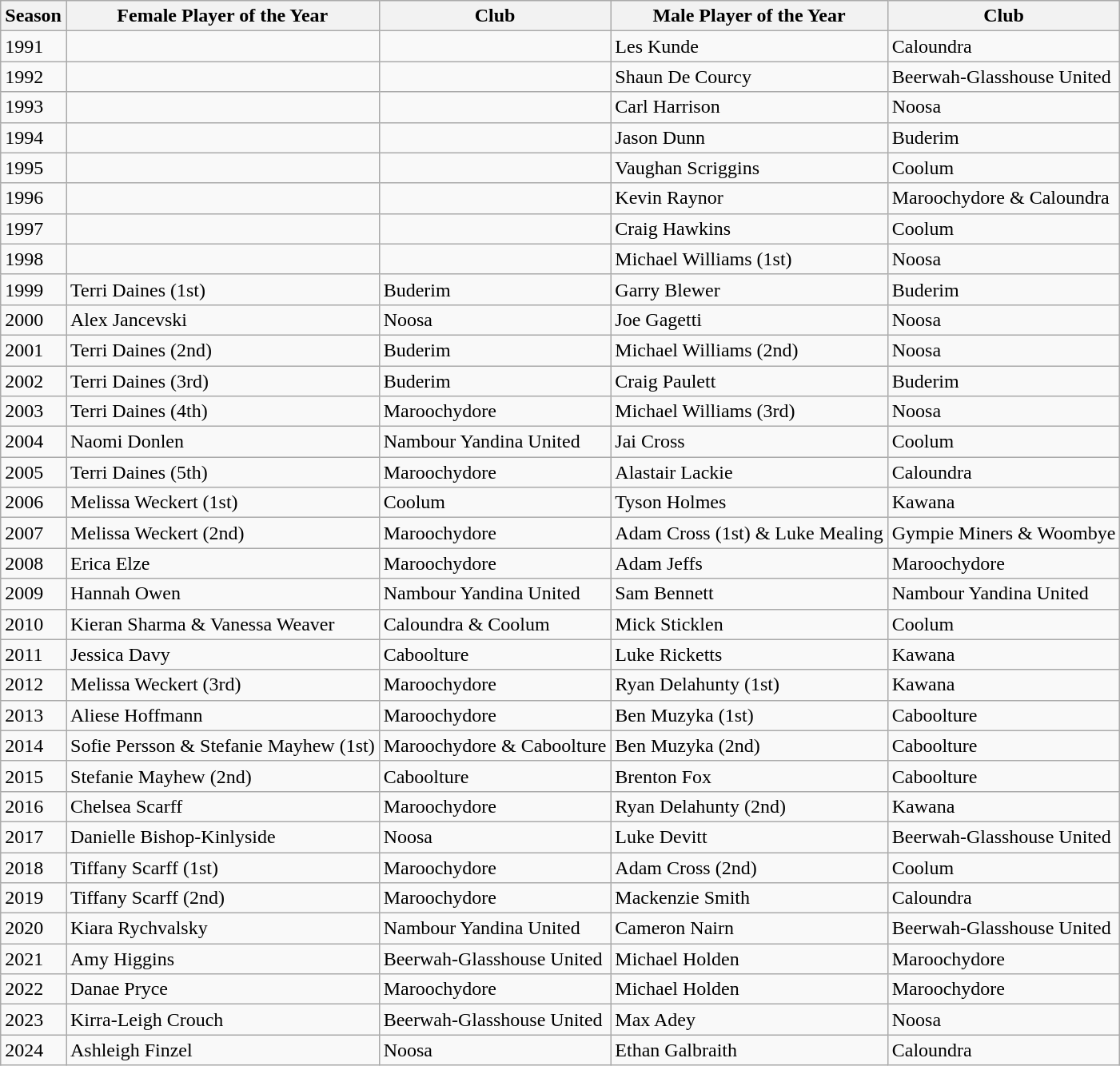<table class="wikitable">
<tr>
<th>Season</th>
<th>Female Player of the Year</th>
<th>Club</th>
<th>Male Player of the Year</th>
<th>Club</th>
</tr>
<tr>
<td>1991</td>
<td></td>
<td></td>
<td>Les Kunde</td>
<td>Caloundra</td>
</tr>
<tr>
<td>1992</td>
<td></td>
<td></td>
<td>Shaun De Courcy</td>
<td>Beerwah-Glasshouse United</td>
</tr>
<tr>
<td>1993</td>
<td></td>
<td></td>
<td>Carl Harrison</td>
<td>Noosa</td>
</tr>
<tr>
<td>1994</td>
<td></td>
<td></td>
<td>Jason Dunn</td>
<td>Buderim</td>
</tr>
<tr>
<td>1995</td>
<td></td>
<td></td>
<td>Vaughan Scriggins</td>
<td>Coolum</td>
</tr>
<tr>
<td>1996</td>
<td></td>
<td></td>
<td>Kevin Raynor</td>
<td>Maroochydore & Caloundra</td>
</tr>
<tr>
<td>1997</td>
<td></td>
<td></td>
<td>Craig Hawkins</td>
<td>Coolum</td>
</tr>
<tr>
<td>1998</td>
<td></td>
<td></td>
<td>Michael Williams (1st)</td>
<td>Noosa</td>
</tr>
<tr>
<td>1999</td>
<td>Terri Daines (1st)</td>
<td>Buderim</td>
<td>Garry Blewer</td>
<td>Buderim</td>
</tr>
<tr>
<td>2000</td>
<td>Alex Jancevski</td>
<td>Noosa</td>
<td>Joe Gagetti</td>
<td>Noosa</td>
</tr>
<tr>
<td>2001</td>
<td>Terri Daines (2nd)</td>
<td>Buderim</td>
<td>Michael Williams (2nd)</td>
<td>Noosa</td>
</tr>
<tr>
<td>2002</td>
<td>Terri Daines (3rd)</td>
<td>Buderim</td>
<td>Craig Paulett</td>
<td>Buderim</td>
</tr>
<tr>
<td>2003</td>
<td>Terri Daines (4th)</td>
<td>Maroochydore</td>
<td>Michael Williams (3rd)</td>
<td>Noosa</td>
</tr>
<tr>
<td>2004</td>
<td>Naomi Donlen</td>
<td>Nambour Yandina United</td>
<td>Jai Cross</td>
<td>Coolum</td>
</tr>
<tr>
<td>2005</td>
<td>Terri Daines (5th)</td>
<td>Maroochydore</td>
<td>Alastair Lackie</td>
<td>Caloundra</td>
</tr>
<tr>
<td>2006</td>
<td>Melissa Weckert (1st)</td>
<td>Coolum</td>
<td>Tyson Holmes</td>
<td>Kawana</td>
</tr>
<tr>
<td>2007</td>
<td>Melissa Weckert (2nd)</td>
<td>Maroochydore</td>
<td>Adam Cross (1st) & Luke Mealing</td>
<td>Gympie Miners & Woombye</td>
</tr>
<tr>
<td>2008</td>
<td>Erica Elze</td>
<td>Maroochydore</td>
<td>Adam Jeffs</td>
<td>Maroochydore</td>
</tr>
<tr>
<td>2009</td>
<td>Hannah Owen</td>
<td>Nambour Yandina United</td>
<td>Sam Bennett</td>
<td>Nambour Yandina United</td>
</tr>
<tr>
<td>2010</td>
<td>Kieran Sharma & Vanessa Weaver</td>
<td>Caloundra & Coolum</td>
<td>Mick Sticklen</td>
<td>Coolum</td>
</tr>
<tr>
<td>2011</td>
<td>Jessica Davy</td>
<td>Caboolture</td>
<td>Luke Ricketts</td>
<td>Kawana</td>
</tr>
<tr>
<td>2012</td>
<td>Melissa Weckert (3rd)</td>
<td>Maroochydore</td>
<td>Ryan Delahunty (1st)</td>
<td>Kawana</td>
</tr>
<tr>
<td>2013</td>
<td>Aliese Hoffmann</td>
<td>Maroochydore</td>
<td>Ben Muzyka (1st)</td>
<td>Caboolture</td>
</tr>
<tr>
<td>2014</td>
<td>Sofie Persson & Stefanie Mayhew (1st)</td>
<td>Maroochydore & Caboolture</td>
<td>Ben Muzyka (2nd)</td>
<td>Caboolture</td>
</tr>
<tr>
<td>2015</td>
<td>Stefanie Mayhew (2nd)</td>
<td>Caboolture</td>
<td>Brenton Fox</td>
<td>Caboolture</td>
</tr>
<tr>
<td>2016</td>
<td>Chelsea Scarff</td>
<td>Maroochydore</td>
<td>Ryan Delahunty (2nd)</td>
<td>Kawana</td>
</tr>
<tr>
<td>2017</td>
<td>Danielle Bishop-Kinlyside</td>
<td>Noosa</td>
<td>Luke Devitt</td>
<td>Beerwah-Glasshouse United</td>
</tr>
<tr>
<td>2018</td>
<td>Tiffany Scarff (1st)</td>
<td>Maroochydore</td>
<td>Adam Cross (2nd)</td>
<td>Coolum</td>
</tr>
<tr>
<td>2019</td>
<td>Tiffany Scarff (2nd)</td>
<td>Maroochydore</td>
<td>Mackenzie Smith</td>
<td>Caloundra</td>
</tr>
<tr>
<td>2020</td>
<td>Kiara Rychvalsky</td>
<td>Nambour Yandina United</td>
<td>Cameron Nairn</td>
<td>Beerwah-Glasshouse United</td>
</tr>
<tr>
<td>2021</td>
<td>Amy Higgins</td>
<td>Beerwah-Glasshouse United</td>
<td>Michael Holden</td>
<td>Maroochydore</td>
</tr>
<tr>
<td>2022</td>
<td>Danae Pryce</td>
<td>Maroochydore</td>
<td>Michael Holden</td>
<td>Maroochydore</td>
</tr>
<tr>
<td>2023</td>
<td>Kirra-Leigh Crouch</td>
<td>Beerwah-Glasshouse United</td>
<td>Max Adey</td>
<td>Noosa</td>
</tr>
<tr>
<td>2024</td>
<td>Ashleigh Finzel</td>
<td>Noosa</td>
<td>Ethan Galbraith</td>
<td>Caloundra</td>
</tr>
</table>
